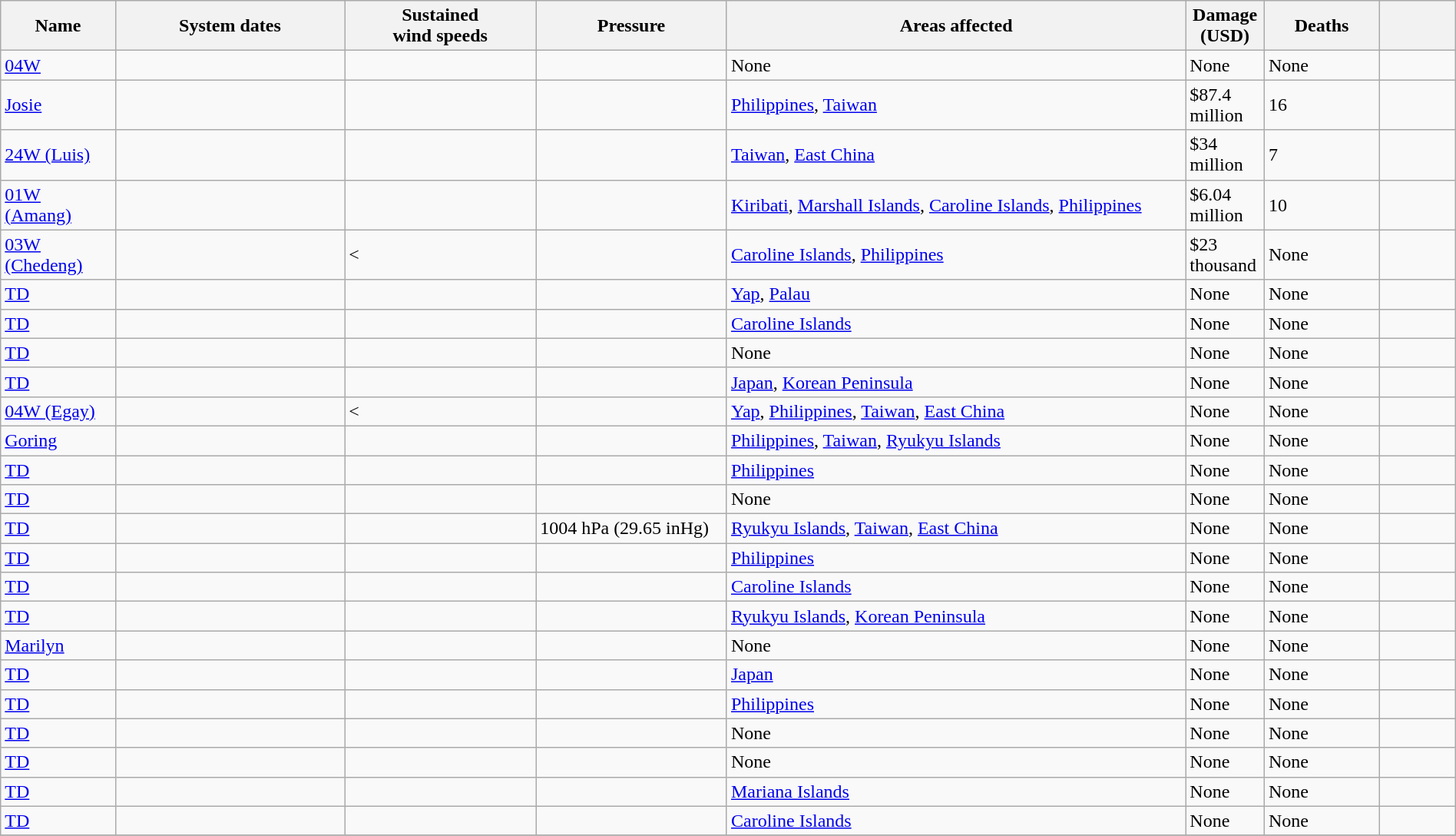<table class="wikitable sortable" width="100%">
<tr>
<th scope="col" width="7.5%">Name</th>
<th scope="col" width="15%">System dates</th>
<th scope="col" width="12.5%">Sustained<br>wind speeds</th>
<th scope="col" width="12.5%">Pressure</th>
<th scope="col" width="30%" class="unsortable">Areas affected</th>
<th scope="col" width="5%">Damage<br>(USD)</th>
<th scope="col" width="7.5%">Deaths</th>
<th scope="col" width="5%" class="unsortable"></th>
</tr>
<tr>
<td><a href='#'>04W</a></td>
<td></td>
<td></td>
<td></td>
<td>None</td>
<td>None</td>
<td>None</td>
<td></td>
</tr>
<tr>
<td><a href='#'>Josie</a></td>
<td></td>
<td></td>
<td></td>
<td><a href='#'>Philippines</a>, <a href='#'>Taiwan</a></td>
<td>$87.4 million</td>
<td>16</td>
<td></td>
</tr>
<tr>
<td><a href='#'>24W (Luis)</a></td>
<td></td>
<td></td>
<td></td>
<td><a href='#'>Taiwan</a>, <a href='#'>East China</a></td>
<td>$34 million</td>
<td>7</td>
<td></td>
</tr>
<tr>
<td><a href='#'>01W (Amang)</a></td>
<td></td>
<td></td>
<td></td>
<td><a href='#'>Kiribati</a>, <a href='#'>Marshall Islands</a>, <a href='#'>Caroline Islands</a>, <a href='#'>Philippines</a></td>
<td>$6.04 million</td>
<td>10</td>
<td></td>
</tr>
<tr>
<td><a href='#'>03W (Chedeng)</a></td>
<td></td>
<td><</td>
<td></td>
<td><a href='#'>Caroline Islands</a>, <a href='#'>Philippines</a></td>
<td>$23 thousand</td>
<td>None</td>
<td></td>
</tr>
<tr>
<td><a href='#'>TD</a></td>
<td></td>
<td></td>
<td></td>
<td><a href='#'>Yap</a>, <a href='#'>Palau</a></td>
<td>None</td>
<td>None</td>
<td></td>
</tr>
<tr>
<td><a href='#'>TD</a></td>
<td></td>
<td></td>
<td></td>
<td><a href='#'>Caroline Islands</a></td>
<td>None</td>
<td>None</td>
<td></td>
</tr>
<tr>
<td><a href='#'>TD</a></td>
<td></td>
<td></td>
<td></td>
<td>None</td>
<td>None</td>
<td>None</td>
<td></td>
</tr>
<tr>
<td><a href='#'>TD</a></td>
<td></td>
<td></td>
<td></td>
<td><a href='#'>Japan</a>, <a href='#'>Korean Peninsula</a></td>
<td>None</td>
<td>None</td>
<td></td>
</tr>
<tr>
<td><a href='#'>04W (Egay)</a></td>
<td></td>
<td><</td>
<td></td>
<td><a href='#'>Yap</a>, <a href='#'>Philippines</a>, <a href='#'>Taiwan</a>, <a href='#'>East China</a></td>
<td>None</td>
<td>None</td>
<td></td>
</tr>
<tr>
<td><a href='#'>Goring</a></td>
<td></td>
<td></td>
<td></td>
<td><a href='#'>Philippines</a>, <a href='#'>Taiwan</a>, <a href='#'>Ryukyu Islands</a></td>
<td>None</td>
<td>None</td>
<td></td>
</tr>
<tr>
<td><a href='#'>TD</a></td>
<td></td>
<td></td>
<td></td>
<td><a href='#'>Philippines</a></td>
<td>None</td>
<td>None</td>
<td></td>
</tr>
<tr>
<td><a href='#'>TD</a></td>
<td></td>
<td></td>
<td></td>
<td>None</td>
<td>None</td>
<td>None</td>
<td></td>
</tr>
<tr>
<td><a href='#'>TD</a></td>
<td></td>
<td></td>
<td {{sort>1004 hPa (29.65 inHg)</td>
<td><a href='#'>Ryukyu Islands</a>, <a href='#'>Taiwan</a>, <a href='#'>East China</a></td>
<td>None</td>
<td>None</td>
<td></td>
</tr>
<tr>
<td><a href='#'>TD</a></td>
<td></td>
<td></td>
<td></td>
<td><a href='#'>Philippines</a></td>
<td>None</td>
<td>None</td>
<td></td>
</tr>
<tr>
<td><a href='#'>TD</a></td>
<td></td>
<td></td>
<td></td>
<td><a href='#'>Caroline Islands</a></td>
<td>None</td>
<td>None</td>
<td></td>
</tr>
<tr>
<td><a href='#'>TD</a></td>
<td></td>
<td></td>
<td></td>
<td><a href='#'>Ryukyu Islands</a>, <a href='#'>Korean Peninsula</a></td>
<td>None</td>
<td>None</td>
<td></td>
</tr>
<tr>
<td><a href='#'>Marilyn</a></td>
<td></td>
<td></td>
<td></td>
<td>None</td>
<td>None</td>
<td>None</td>
<td></td>
</tr>
<tr>
<td><a href='#'>TD</a></td>
<td></td>
<td></td>
<td></td>
<td><a href='#'>Japan</a></td>
<td>None</td>
<td>None</td>
<td></td>
</tr>
<tr>
<td><a href='#'>TD</a></td>
<td></td>
<td></td>
<td></td>
<td><a href='#'>Philippines</a></td>
<td>None</td>
<td>None</td>
<td></td>
</tr>
<tr>
<td><a href='#'>TD</a></td>
<td></td>
<td></td>
<td></td>
<td>None</td>
<td>None</td>
<td>None</td>
<td></td>
</tr>
<tr>
<td><a href='#'>TD</a></td>
<td></td>
<td></td>
<td></td>
<td>None</td>
<td>None</td>
<td>None</td>
<td></td>
</tr>
<tr>
<td><a href='#'>TD</a></td>
<td></td>
<td></td>
<td></td>
<td><a href='#'>Mariana Islands</a></td>
<td>None</td>
<td>None</td>
<td></td>
</tr>
<tr>
<td><a href='#'>TD</a></td>
<td></td>
<td></td>
<td></td>
<td><a href='#'>Caroline Islands</a></td>
<td>None</td>
<td>None</td>
<td></td>
</tr>
<tr>
</tr>
</table>
